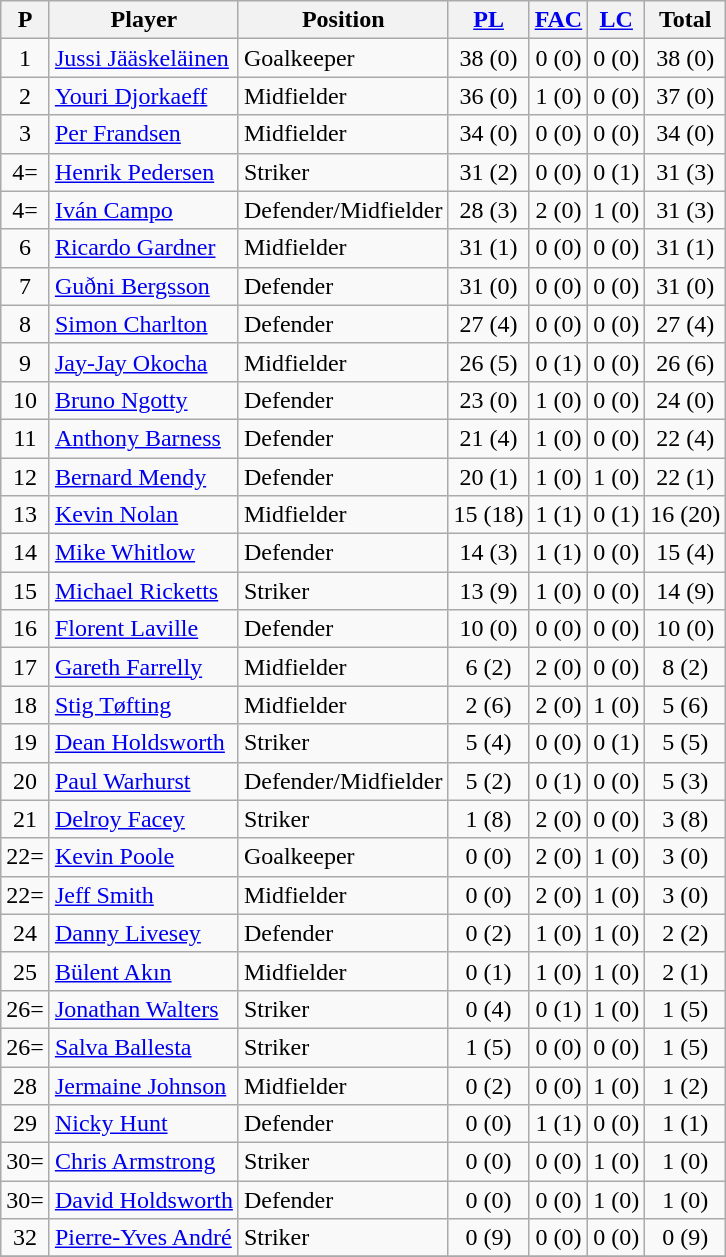<table class="wikitable sortable">
<tr>
<th>P</th>
<th>Player</th>
<th>Position</th>
<th><a href='#'>PL</a></th>
<th><a href='#'>FAC</a></th>
<th><a href='#'>LC</a></th>
<th>Total</th>
</tr>
<tr>
<td align=center>1</td>
<td> <a href='#'>Jussi Jääskeläinen</a></td>
<td>Goalkeeper</td>
<td align=center>38 (0)</td>
<td align=center>0 (0)</td>
<td align=center>0 (0)</td>
<td align=center>38 (0)</td>
</tr>
<tr>
<td align=center>2</td>
<td> <a href='#'>Youri Djorkaeff</a></td>
<td>Midfielder</td>
<td align=center>36 (0)</td>
<td align=center>1 (0)</td>
<td align=center>0 (0)</td>
<td align=center>37 (0)</td>
</tr>
<tr>
<td align=center>3</td>
<td> <a href='#'>Per Frandsen</a></td>
<td>Midfielder</td>
<td align=center>34 (0)</td>
<td align=center>0 (0)</td>
<td align=center>0 (0)</td>
<td align=center>34 (0)</td>
</tr>
<tr>
<td align=center>4=</td>
<td> <a href='#'>Henrik Pedersen</a></td>
<td>Striker</td>
<td align=center>31 (2)</td>
<td align=center>0 (0)</td>
<td align=center>0 (1)</td>
<td align=center>31 (3)</td>
</tr>
<tr>
<td align=center>4=</td>
<td> <a href='#'>Iván Campo</a></td>
<td>Defender/Midfielder</td>
<td align=center>28 (3)</td>
<td align=center>2 (0)</td>
<td align=center>1 (0)</td>
<td align=center>31 (3)</td>
</tr>
<tr>
<td align=center>6</td>
<td> <a href='#'>Ricardo Gardner</a></td>
<td>Midfielder</td>
<td align=center>31 (1)</td>
<td align=center>0 (0)</td>
<td align=center>0 (0)</td>
<td align=center>31 (1)</td>
</tr>
<tr>
<td align=center>7</td>
<td> <a href='#'>Guðni Bergsson</a></td>
<td>Defender</td>
<td align=center>31 (0)</td>
<td align=center>0 (0)</td>
<td align=center>0 (0)</td>
<td align=center>31 (0)</td>
</tr>
<tr>
<td align=center>8</td>
<td> <a href='#'>Simon Charlton</a></td>
<td>Defender</td>
<td align=center>27 (4)</td>
<td align=center>0 (0)</td>
<td align=center>0 (0)</td>
<td align=center>27  (4)</td>
</tr>
<tr>
<td align=center>9</td>
<td> <a href='#'>Jay-Jay Okocha</a></td>
<td>Midfielder</td>
<td align=center>26 (5)</td>
<td align=center>0 (1)</td>
<td align=center>0 (0)</td>
<td align=center>26 (6)</td>
</tr>
<tr>
<td align=center>10</td>
<td> <a href='#'>Bruno Ngotty</a></td>
<td>Defender</td>
<td align=center>23 (0)</td>
<td align=center>1 (0)</td>
<td align=center>0 (0)</td>
<td align=center>24 (0)</td>
</tr>
<tr>
<td align=center>11</td>
<td> <a href='#'>Anthony Barness</a></td>
<td>Defender</td>
<td align=center>21 (4)</td>
<td align=center>1 (0)</td>
<td align=center>0 (0)</td>
<td align=center>22 (4)</td>
</tr>
<tr>
<td align=center>12</td>
<td> <a href='#'>Bernard Mendy</a></td>
<td>Defender</td>
<td align=center>20 (1)</td>
<td align=center>1 (0)</td>
<td align=center>1 (0)</td>
<td align=center>22 (1)</td>
</tr>
<tr>
<td align=center>13</td>
<td> <a href='#'>Kevin Nolan</a></td>
<td>Midfielder</td>
<td align=center>15 (18)</td>
<td align=center>1 (1)</td>
<td align=center>0 (1)</td>
<td align=center>16 (20)</td>
</tr>
<tr>
<td align=center>14</td>
<td> <a href='#'>Mike Whitlow</a></td>
<td>Defender</td>
<td align=center>14 (3)</td>
<td align=center>1 (1)</td>
<td align=center>0 (0)</td>
<td align=center>15 (4)</td>
</tr>
<tr>
<td align=center>15</td>
<td> <a href='#'>Michael Ricketts</a></td>
<td>Striker</td>
<td align=center>13  (9)</td>
<td align=center>1 (0)</td>
<td align=center>0 (0)</td>
<td align=center>14 (9)</td>
</tr>
<tr>
<td align=center>16</td>
<td> <a href='#'>Florent Laville</a></td>
<td>Defender</td>
<td align=center>10 (0)</td>
<td align=center>0 (0)</td>
<td align=center>0 (0)</td>
<td align=center>10 (0)</td>
</tr>
<tr>
<td align=center>17</td>
<td> <a href='#'>Gareth Farrelly</a></td>
<td>Midfielder</td>
<td align=center>6 (2)</td>
<td align=center>2 (0)</td>
<td align=center>0 (0)</td>
<td align=center>8 (2)</td>
</tr>
<tr>
<td align=center>18</td>
<td> <a href='#'>Stig Tøfting</a></td>
<td>Midfielder</td>
<td align=center>2 (6)</td>
<td align=center>2 (0)</td>
<td align=center>1 (0)</td>
<td align=center>5 (6)</td>
</tr>
<tr>
<td align=center>19</td>
<td> <a href='#'>Dean Holdsworth</a></td>
<td>Striker</td>
<td align=center>5 (4)</td>
<td align=center>0 (0)</td>
<td align=center>0 (1)</td>
<td align=center>5 (5)</td>
</tr>
<tr>
<td align=center>20</td>
<td> <a href='#'>Paul Warhurst</a></td>
<td>Defender/Midfielder</td>
<td align=center>5 (2)</td>
<td align=center>0 (1)</td>
<td align=center>0 (0)</td>
<td align=center>5 (3)</td>
</tr>
<tr>
<td align=center>21</td>
<td> <a href='#'>Delroy Facey</a></td>
<td>Striker</td>
<td align=center>1 (8)</td>
<td align=center>2 (0)</td>
<td align=center>0 (0)</td>
<td align=center>3 (8)</td>
</tr>
<tr>
<td align=center>22=</td>
<td> <a href='#'>Kevin Poole</a></td>
<td>Goalkeeper</td>
<td align=center>0 (0)</td>
<td align=center>2 (0)</td>
<td align=center>1 (0)</td>
<td align=center>3 (0)</td>
</tr>
<tr>
<td align=center>22=</td>
<td> <a href='#'>Jeff Smith</a></td>
<td>Midfielder</td>
<td align=center>0 (0)</td>
<td align=center>2 (0)</td>
<td align=center>1 (0)</td>
<td align=center>3 (0)</td>
</tr>
<tr>
<td align=center>24</td>
<td> <a href='#'>Danny Livesey</a></td>
<td>Defender</td>
<td align=center>0 (2)</td>
<td align=center>1 (0)</td>
<td align=center>1 (0)</td>
<td align=center>2 (2)</td>
</tr>
<tr>
<td align=center>25</td>
<td> <a href='#'>Bülent Akın</a></td>
<td>Midfielder</td>
<td align=center>0 (1)</td>
<td align=center>1 (0)</td>
<td align=center>1 (0)</td>
<td align=center>2 (1)</td>
</tr>
<tr>
<td align=center>26=</td>
<td> <a href='#'>Jonathan Walters</a></td>
<td>Striker</td>
<td align=center>0 (4)</td>
<td align=center>0 (1)</td>
<td align=center>1 (0)</td>
<td align=center>1 (5)</td>
</tr>
<tr>
<td align=center>26=</td>
<td> <a href='#'>Salva Ballesta</a></td>
<td>Striker</td>
<td align=center>1 (5)</td>
<td align=center>0 (0)</td>
<td align=center>0 (0)</td>
<td align=center>1 (5)</td>
</tr>
<tr>
<td align=center>28</td>
<td> <a href='#'>Jermaine Johnson</a></td>
<td>Midfielder</td>
<td align=center>0 (2)</td>
<td align=center>0 (0)</td>
<td align=center>1 (0)</td>
<td align=center>1 (2)</td>
</tr>
<tr>
<td align=center>29</td>
<td> <a href='#'>Nicky Hunt</a></td>
<td>Defender</td>
<td align=center>0 (0)</td>
<td align=center>1 (1)</td>
<td align=center>0 (0)</td>
<td align=center>1 (1)</td>
</tr>
<tr>
<td align=center>30=</td>
<td> <a href='#'>Chris Armstrong</a></td>
<td>Striker</td>
<td align=center>0 (0)</td>
<td align=center>0 (0)</td>
<td align=center>1 (0)</td>
<td align=center>1 (0)</td>
</tr>
<tr>
<td align=center>30=</td>
<td> <a href='#'>David Holdsworth</a></td>
<td>Defender</td>
<td align=center>0 (0)</td>
<td align=center>0 (0)</td>
<td align=center>1 (0)</td>
<td align=center>1 (0)</td>
</tr>
<tr>
<td align=center>32</td>
<td> <a href='#'>Pierre-Yves André</a></td>
<td>Striker</td>
<td align=center>0 (9)</td>
<td align=center>0 (0)</td>
<td align=center>0 (0)</td>
<td align=center>0 (9)</td>
</tr>
<tr>
</tr>
</table>
